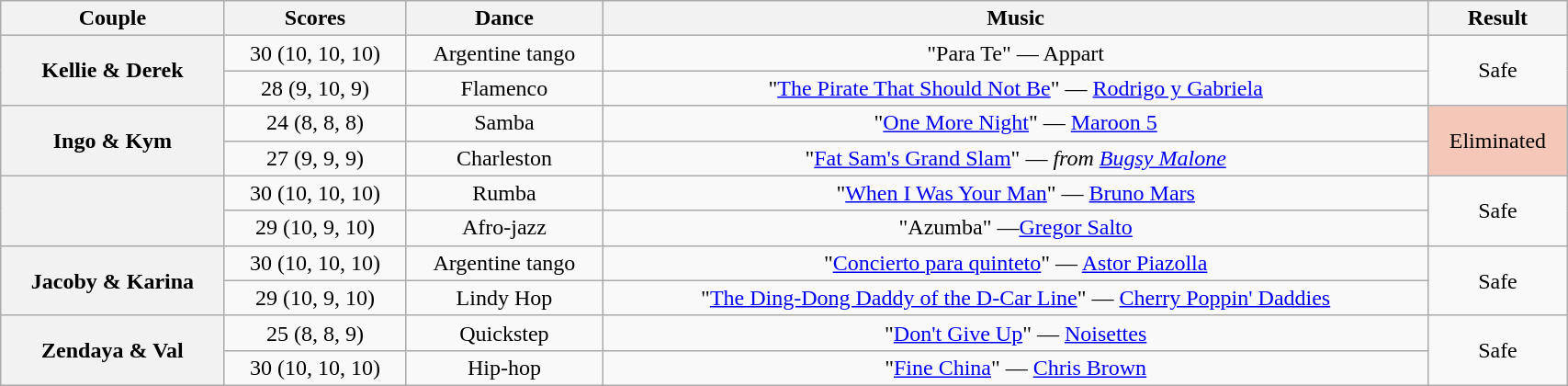<table class="wikitable sortable" style="text-align:center; width:90%">
<tr>
<th scope="col">Couple</th>
<th scope="col">Scores</th>
<th scope="col" class="unsortable">Dance</th>
<th scope="col" class="unsortable">Music</th>
<th scope="col" class="unsortable">Result</th>
</tr>
<tr>
<th scope="row" rowspan=2>Kellie & Derek</th>
<td>30 (10, 10, 10)</td>
<td>Argentine tango</td>
<td>"Para Te" — Appart</td>
<td rowspan=2>Safe</td>
</tr>
<tr>
<td>28 (9, 10, 9)</td>
<td>Flamenco</td>
<td>"<a href='#'>The Pirate That Should Not Be</a>" — <a href='#'>Rodrigo y Gabriela</a></td>
</tr>
<tr>
<th scope="row" rowspan=2>Ingo & Kym</th>
<td>24 (8, 8, 8)</td>
<td>Samba</td>
<td>"<a href='#'>One More Night</a>" — <a href='#'>Maroon 5</a></td>
<td rowspan=2 bgcolor=f4c7b8>Eliminated</td>
</tr>
<tr>
<td>27 (9, 9, 9)</td>
<td>Charleston</td>
<td>"<a href='#'>Fat Sam's Grand Slam</a>" — <em>from <a href='#'>Bugsy Malone</a></em></td>
</tr>
<tr>
<th scope="row" rowspan=2></th>
<td>30 (10, 10, 10)</td>
<td>Rumba</td>
<td>"<a href='#'>When I Was Your Man</a>" — <a href='#'>Bruno Mars</a></td>
<td rowspan=2>Safe</td>
</tr>
<tr>
<td>29 (10, 9, 10)</td>
<td>Afro-jazz</td>
<td>"Azumba" —<a href='#'>Gregor Salto</a></td>
</tr>
<tr>
<th scope="row" rowspan=2>Jacoby & Karina</th>
<td>30 (10, 10, 10)</td>
<td>Argentine tango</td>
<td>"<a href='#'>Concierto para quinteto</a>" — <a href='#'>Astor Piazolla</a></td>
<td rowspan=2>Safe</td>
</tr>
<tr>
<td>29 (10, 9, 10)</td>
<td>Lindy Hop</td>
<td>"<a href='#'>The Ding-Dong Daddy of the D-Car Line</a>" — <a href='#'>Cherry Poppin' Daddies</a></td>
</tr>
<tr>
<th scope="row" rowspan=2>Zendaya & Val</th>
<td>25 (8, 8, 9)</td>
<td>Quickstep</td>
<td>"<a href='#'>Don't Give Up</a>" — <a href='#'>Noisettes</a></td>
<td rowspan=2>Safe</td>
</tr>
<tr>
<td>30 (10, 10, 10)</td>
<td>Hip-hop</td>
<td>"<a href='#'>Fine China</a>" — <a href='#'>Chris Brown</a></td>
</tr>
</table>
